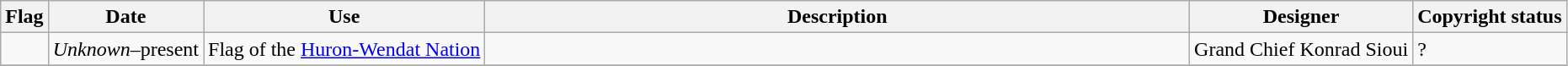<table class="wikitable">
<tr>
<th scope="col">Flag</th>
<th scope="col">Date</th>
<th scope="col">Use</th>
<th scope="col" style="width: 45%;">Description</th>
<th scope="col">Designer</th>
<th scope="col">Copyright status</th>
</tr>
<tr>
<td></td>
<td><em>Unknown</em>–present</td>
<td>Flag of the <a href='#'>Huron-Wendat Nation</a></td>
<td></td>
<td>Grand Chief Konrad Sioui</td>
<td>?</td>
</tr>
<tr>
</tr>
</table>
